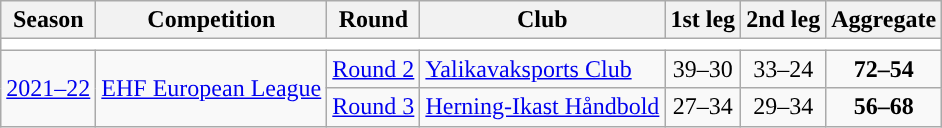<table class="wikitable">
<tr>
<th>Season</th>
<th>Competition</th>
<th>Round</th>
<th>Club</th>
<th>1st leg</th>
<th>2nd leg</th>
<th>Aggregate</th>
</tr>
<tr>
<td colspan="7" bgcolor=white></td>
</tr>
<tr>
<td rowspan=2><a href='#'>2021–22</a></td>
<td rowspan=2><a href='#'>EHF European League</a></td>
<td rowspan=1 style="text-align:center;"><a href='#'>Round 2</a></td>
<td> <a href='#'>Yalikavaksports Club</a></td>
<td style="text-align:center;">39–30</td>
<td style="text-align:center;">33–24</td>
<td style="text-align:center;"><strong>72–54</strong></td>
</tr>
<tr>
<td rowspan=1 style="text-align:center;"><a href='#'>Round 3</a></td>
<td> <a href='#'>Herning-Ikast Håndbold</a></td>
<td style="text-align:center;">27–34</td>
<td style="text-align:center;">29–34</td>
<td style="text-align:center;"><strong>56–68</strong></td>
</tr>
</table>
